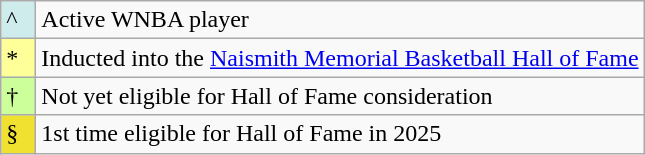<table class="wikitable">
<tr>
<td style="background:#CFECEC; width:1em">^</td>
<td>Active WNBA player</td>
</tr>
<tr>
<td style="background:#FFFF99; width:1em">*</td>
<td>Inducted into the <a href='#'>Naismith Memorial Basketball Hall of Fame</a></td>
</tr>
<tr>
<td style="background:#CCFF99; width:1em">†</td>
<td>Not yet eligible for Hall of Fame consideration</td>
</tr>
<tr>
<td style="background:#F0E130; width:1em">§</td>
<td>1st time eligible for Hall of Fame in 2025</td>
</tr>
</table>
